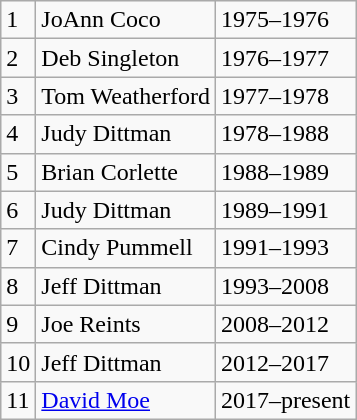<table class="wikitable">
<tr>
<td>1</td>
<td>JoAnn Coco</td>
<td>1975–1976</td>
</tr>
<tr>
<td>2</td>
<td>Deb Singleton</td>
<td>1976–1977</td>
</tr>
<tr>
<td>3</td>
<td>Tom Weatherford</td>
<td>1977–1978</td>
</tr>
<tr>
<td>4</td>
<td>Judy Dittman</td>
<td>1978–1988</td>
</tr>
<tr>
<td>5</td>
<td>Brian Corlette</td>
<td>1988–1989</td>
</tr>
<tr>
<td>6</td>
<td>Judy Dittman</td>
<td>1989–1991</td>
</tr>
<tr>
<td>7</td>
<td>Cindy Pummell</td>
<td>1991–1993</td>
</tr>
<tr>
<td>8</td>
<td>Jeff Dittman</td>
<td>1993–2008</td>
</tr>
<tr>
<td>9</td>
<td>Joe Reints</td>
<td>2008–2012</td>
</tr>
<tr>
<td>10</td>
<td>Jeff Dittman</td>
<td>2012–2017</td>
</tr>
<tr>
<td>11</td>
<td><a href='#'>David Moe</a></td>
<td>2017–present</td>
</tr>
</table>
